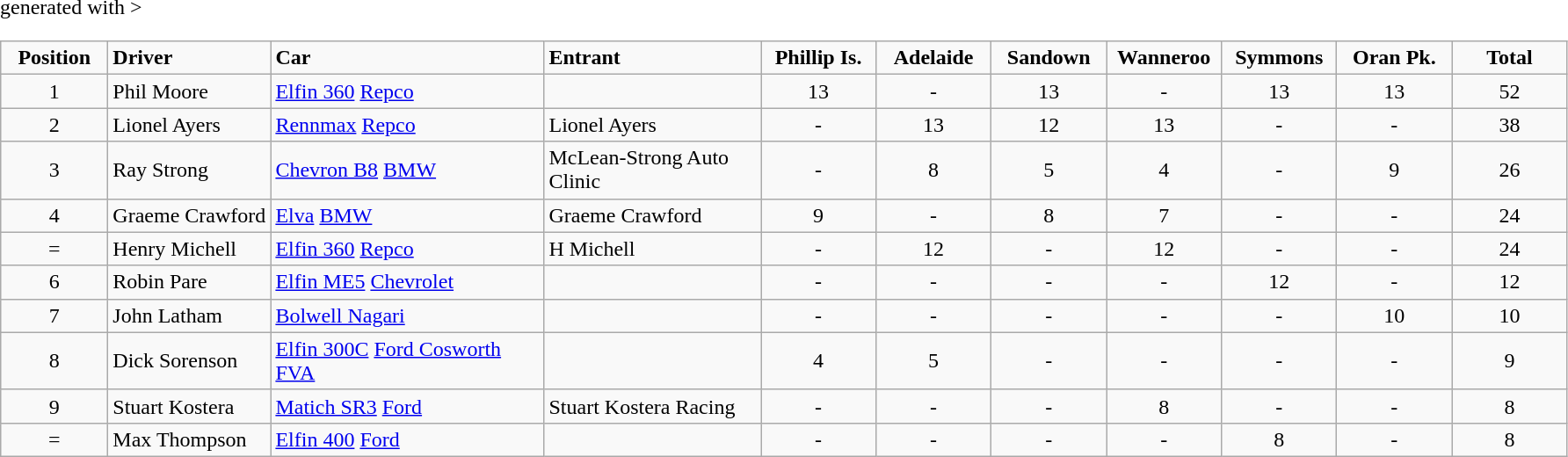<table class="wikitable" <hiddentext>generated with >
<tr style="font-weight:bold">
<td width="74" height="11" align="center">Position</td>
<td width="116">Driver</td>
<td width="200">Car</td>
<td width="157">Entrant</td>
<td width="80" align="center">Phillip Is.</td>
<td width="80" align="center">Adelaide</td>
<td width="80" align="center">Sandown</td>
<td width="80" align="center">Wanneroo</td>
<td width="80" align="center">Symmons</td>
<td width="80" align="center">Oran Pk.</td>
<td width="80" align="center">Total</td>
</tr>
<tr>
<td height="11" align="center">1</td>
<td>Phil Moore</td>
<td><a href='#'>Elfin 360</a> <a href='#'>Repco</a></td>
<td> </td>
<td align="center">13</td>
<td align="center">-</td>
<td align="center">13</td>
<td align="center">-</td>
<td align="center">13</td>
<td align="center">13</td>
<td align="center">52</td>
</tr>
<tr>
<td height="11" align="center">2</td>
<td>Lionel Ayers</td>
<td><a href='#'>Rennmax</a> <a href='#'>Repco</a></td>
<td>Lionel Ayers</td>
<td align="center">-</td>
<td align="center">13</td>
<td align="center">12</td>
<td align="center">13</td>
<td align="center">-</td>
<td align="center">-</td>
<td align="center">38</td>
</tr>
<tr>
<td height="11" align="center">3</td>
<td>Ray Strong</td>
<td><a href='#'>Chevron B8</a> <a href='#'>BMW</a></td>
<td>McLean-Strong Auto Clinic</td>
<td align="center">-</td>
<td align="center">8</td>
<td align="center">5</td>
<td align="center">4</td>
<td align="center">-</td>
<td align="center">9</td>
<td align="center">26</td>
</tr>
<tr>
<td height="11" align="center">4</td>
<td>Graeme Crawford</td>
<td><a href='#'>Elva</a> <a href='#'>BMW</a></td>
<td>Graeme Crawford</td>
<td align="center">9</td>
<td align="center">-</td>
<td align="center">8</td>
<td align="center">7</td>
<td align="center">-</td>
<td align="center">-</td>
<td align="center">24</td>
</tr>
<tr>
<td height="11" align="center">=</td>
<td>Henry Michell</td>
<td><a href='#'>Elfin 360</a> <a href='#'>Repco</a></td>
<td>H Michell</td>
<td align="center">-</td>
<td align="center">12</td>
<td align="center">-</td>
<td align="center">12</td>
<td align="center">-</td>
<td align="center">-</td>
<td align="center">24</td>
</tr>
<tr>
<td height="11" align="center">6</td>
<td>Robin Pare</td>
<td><a href='#'>Elfin ME5</a> <a href='#'>Chevrolet</a></td>
<td> </td>
<td align="center">-</td>
<td align="center">-</td>
<td align="center">-</td>
<td align="center">-</td>
<td align="center">12</td>
<td align="center">-</td>
<td align="center">12</td>
</tr>
<tr>
<td height="11" align="center">7</td>
<td>John Latham</td>
<td><a href='#'>Bolwell Nagari</a></td>
<td> </td>
<td align="center">-</td>
<td align="center">-</td>
<td align="center">-</td>
<td align="center">-</td>
<td align="center">-</td>
<td align="center">10</td>
<td align="center">10</td>
</tr>
<tr>
<td height="11" align="center">8</td>
<td>Dick Sorenson</td>
<td><a href='#'>Elfin 300C</a> <a href='#'>Ford Cosworth FVA</a></td>
<td> </td>
<td align="center">4</td>
<td align="center">5</td>
<td align="center">-</td>
<td align="center">-</td>
<td align="center">-</td>
<td align="center">-</td>
<td align="center">9</td>
</tr>
<tr>
<td height="11" align="center">9</td>
<td>Stuart Kostera</td>
<td><a href='#'>Matich SR3</a> <a href='#'>Ford</a></td>
<td>Stuart Kostera Racing</td>
<td align="center">-</td>
<td align="center">-</td>
<td align="center">-</td>
<td align="center">8</td>
<td align="center">-</td>
<td align="center">-</td>
<td align="center">8</td>
</tr>
<tr>
<td height="11" align="center">=</td>
<td>Max Thompson</td>
<td><a href='#'>Elfin 400</a> <a href='#'>Ford</a></td>
<td> </td>
<td align="center">-</td>
<td align="center">-</td>
<td align="center">-</td>
<td align="center">-</td>
<td align="center">8</td>
<td align="center">-</td>
<td align="center">8</td>
</tr>
</table>
